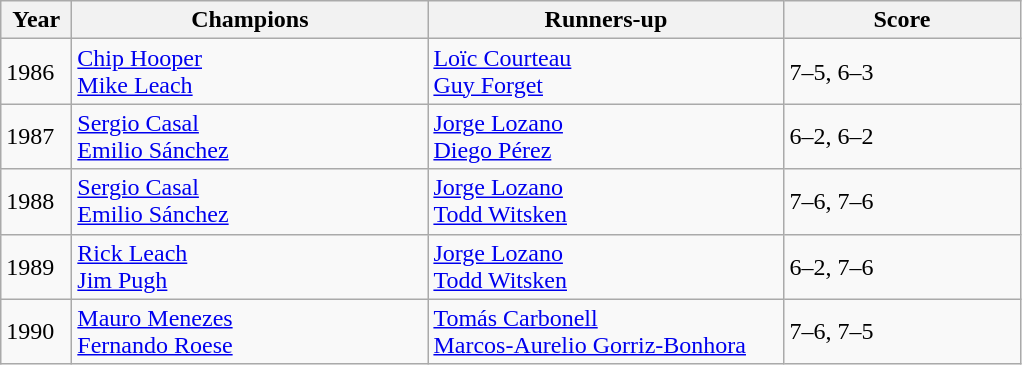<table class="wikitable">
<tr>
<th style="width:40px">Year</th>
<th style="width:230px">Champions</th>
<th style="width:230px">Runners-up</th>
<th style="width:150px" class="unsortable">Score</th>
</tr>
<tr>
<td>1986</td>
<td> <a href='#'>Chip Hooper</a><br> <a href='#'>Mike Leach</a></td>
<td> <a href='#'>Loïc Courteau</a><br> <a href='#'>Guy Forget</a></td>
<td>7–5, 6–3</td>
</tr>
<tr>
<td>1987</td>
<td> <a href='#'>Sergio Casal</a><br> <a href='#'>Emilio Sánchez</a></td>
<td> <a href='#'>Jorge Lozano</a><br> <a href='#'>Diego Pérez</a></td>
<td>6–2, 6–2</td>
</tr>
<tr>
<td>1988</td>
<td> <a href='#'>Sergio Casal</a><br> <a href='#'>Emilio Sánchez</a></td>
<td> <a href='#'>Jorge Lozano</a><br> <a href='#'>Todd Witsken</a></td>
<td>7–6, 7–6</td>
</tr>
<tr>
<td>1989</td>
<td> <a href='#'>Rick Leach</a><br> <a href='#'>Jim Pugh</a></td>
<td> <a href='#'>Jorge Lozano</a><br> <a href='#'>Todd Witsken</a></td>
<td>6–2, 7–6</td>
</tr>
<tr>
<td>1990</td>
<td> <a href='#'>Mauro Menezes</a><br> <a href='#'>Fernando Roese</a></td>
<td> <a href='#'>Tomás Carbonell</a><br> <a href='#'>Marcos-Aurelio Gorriz-Bonhora</a></td>
<td>7–6, 7–5</td>
</tr>
</table>
